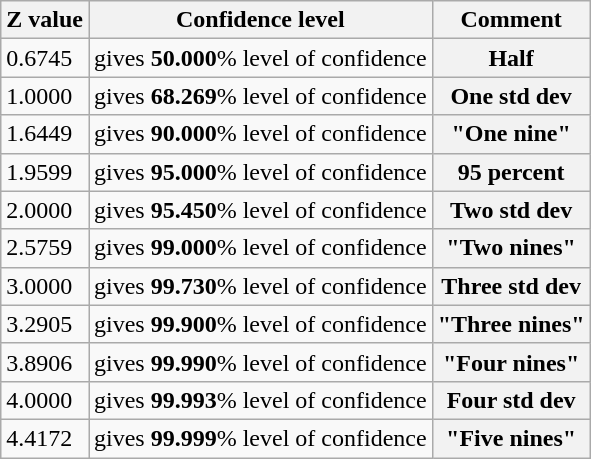<table class="wikitable">
<tr>
<th align="center">Z value</th>
<th align="center">Confidence level</th>
<th align="center">Comment</th>
</tr>
<tr>
<td>0.6745</td>
<td>gives <strong>50.000</strong>% level of confidence</td>
<th align="center">Half</th>
</tr>
<tr>
<td>1.0000</td>
<td>gives <strong>68.269</strong>% level of confidence</td>
<th align="center">One std dev</th>
</tr>
<tr>
<td>1.6449</td>
<td>gives <strong>90.000</strong>% level of confidence</td>
<th align="center">"One nine"</th>
</tr>
<tr>
<td>1.9599</td>
<td>gives <strong>95.000</strong>% level of confidence</td>
<th align="center">95 percent</th>
</tr>
<tr>
<td>2.0000</td>
<td>gives <strong>95.450</strong>% level of confidence</td>
<th align="center">Two std dev</th>
</tr>
<tr>
<td>2.5759</td>
<td>gives <strong>99.000</strong>% level of confidence</td>
<th align="center">"Two nines"</th>
</tr>
<tr>
<td>3.0000</td>
<td>gives <strong>99.730</strong>% level of confidence</td>
<th align="center">Three std dev</th>
</tr>
<tr>
<td>3.2905</td>
<td>gives <strong>99.900</strong>% level of confidence</td>
<th align="center">"Three nines"</th>
</tr>
<tr>
<td>3.8906</td>
<td>gives <strong>99.990</strong>% level of confidence</td>
<th align="center">"Four nines"</th>
</tr>
<tr>
<td>4.0000</td>
<td>gives <strong>99.993</strong>% level of confidence</td>
<th align="center">Four std dev</th>
</tr>
<tr>
<td>4.4172</td>
<td>gives <strong>99.999</strong>% level of confidence</td>
<th align="center">"Five nines"</th>
</tr>
</table>
